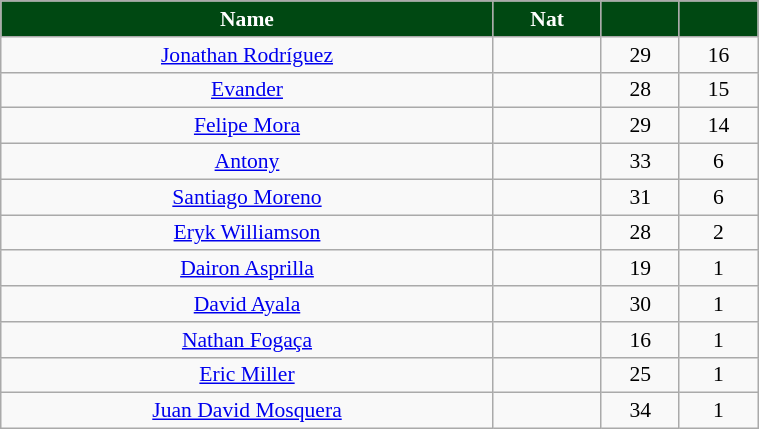<table class="wikitable" style="text-align:center; font-size:90%; width:40%;">
<tr>
<th style="background:#004812; color:white; text-align:center;">Name</th>
<th style="background:#004812; color:white; text-align:center;">Nat</th>
<th style="background:#004812; color:white; text-align:center;"></th>
<th style="background:#004812; color:white; text-align:center;"></th>
</tr>
<tr>
<td><a href='#'>Jonathan Rodríguez</a></td>
<td></td>
<td>29</td>
<td>16</td>
</tr>
<tr>
<td><a href='#'>Evander</a></td>
<td></td>
<td>28</td>
<td>15</td>
</tr>
<tr>
<td><a href='#'>Felipe Mora</a></td>
<td></td>
<td>29</td>
<td>14</td>
</tr>
<tr>
<td><a href='#'>Antony</a></td>
<td></td>
<td>33</td>
<td>6</td>
</tr>
<tr>
<td><a href='#'>Santiago Moreno</a></td>
<td></td>
<td>31</td>
<td>6</td>
</tr>
<tr>
<td><a href='#'>Eryk Williamson</a></td>
<td></td>
<td>28</td>
<td>2</td>
</tr>
<tr>
<td><a href='#'>Dairon Asprilla</a></td>
<td></td>
<td>19</td>
<td>1</td>
</tr>
<tr>
<td><a href='#'>David Ayala</a></td>
<td></td>
<td>30</td>
<td>1</td>
</tr>
<tr>
<td><a href='#'>Nathan Fogaça</a></td>
<td></td>
<td>16</td>
<td>1</td>
</tr>
<tr>
<td><a href='#'>Eric Miller</a></td>
<td></td>
<td>25</td>
<td>1</td>
</tr>
<tr>
<td><a href='#'>Juan David Mosquera</a></td>
<td></td>
<td>34</td>
<td>1</td>
</tr>
</table>
